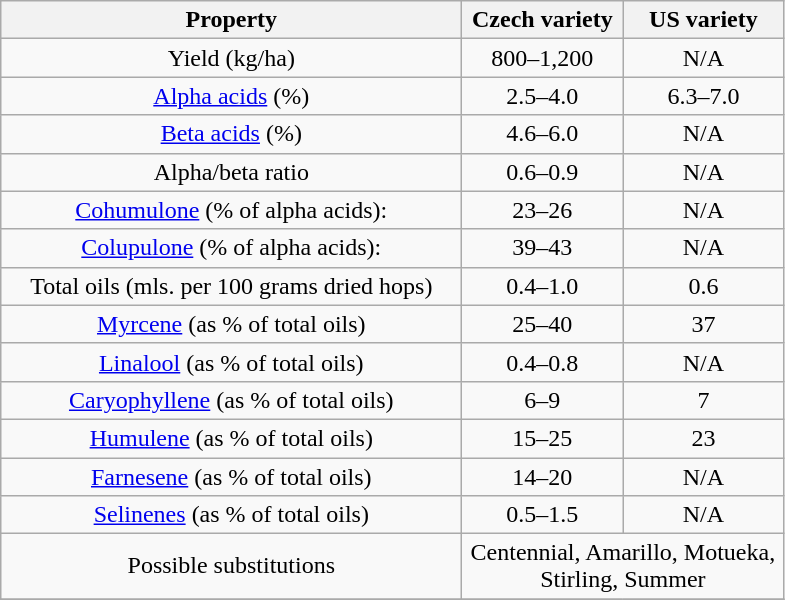<table class="wikitable">
<tr>
<th width="300">Property</th>
<th width="100">Czech variety</th>
<th width="100">US variety</th>
</tr>
<tr>
<td align="center">Yield (kg/ha)</td>
<td align="center">800–1,200</td>
<td align="center">N/A</td>
</tr>
<tr>
<td align="center"><a href='#'>Alpha acids</a> (%)</td>
<td align="center">2.5–4.0</td>
<td align="center">6.3–7.0</td>
</tr>
<tr>
<td align="center"><a href='#'>Beta acids</a> (%)</td>
<td align="center">4.6–6.0</td>
<td align="center">N/A</td>
</tr>
<tr>
<td align="center">Alpha/beta ratio</td>
<td align="center">0.6–0.9</td>
<td align="center">N/A</td>
</tr>
<tr>
<td align="center"><a href='#'>Cohumulone</a> (% of alpha acids):</td>
<td align="center">23–26</td>
<td align="center">N/A</td>
</tr>
<tr>
<td align="center"><a href='#'>Colupulone</a> (% of alpha acids):</td>
<td align="center">39–43</td>
<td align="center">N/A</td>
</tr>
<tr>
<td align="center">Total oils (mls. per 100 grams dried hops)</td>
<td align="center">0.4–1.0</td>
<td align="center">0.6</td>
</tr>
<tr>
<td align="center"><a href='#'>Myrcene</a> (as % of total oils)</td>
<td align="center">25–40</td>
<td align="center">37</td>
</tr>
<tr>
<td align="center"><a href='#'>Linalool</a> (as % of total oils)</td>
<td align="center">0.4–0.8</td>
<td align="center">N/A</td>
</tr>
<tr>
<td align="center"><a href='#'>Caryophyllene</a> (as % of total oils)</td>
<td align="center">6–9</td>
<td align="center">7</td>
</tr>
<tr>
<td align="center"><a href='#'>Humulene</a> (as % of total oils)</td>
<td align="center">15–25</td>
<td align="center">23</td>
</tr>
<tr>
<td align="center"><a href='#'>Farnesene</a> (as % of total oils)</td>
<td align="center">14–20</td>
<td align="center">N/A</td>
</tr>
<tr>
<td align="center"><a href='#'>Selinenes</a> (as % of total oils)</td>
<td align="center">0.5–1.5</td>
<td align="center">N/A</td>
</tr>
<tr>
<td align="center">Possible substitutions</td>
<td align="center" colspan="2">Centennial, Amarillo, Motueka, Stirling, Summer</td>
</tr>
<tr>
</tr>
</table>
